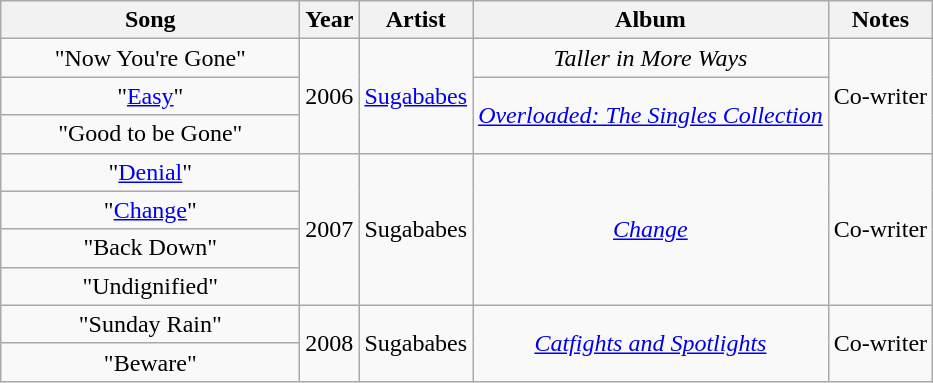<table class="wikitable plainrowheaders" style="text-align:center;">
<tr>
<th scope="col" style="width:12em;">Song</th>
<th scope="col">Year</th>
<th scope="col">Artist</th>
<th scope="col">Album</th>
<th scope="col">Notes</th>
</tr>
<tr>
<td scope="row">"Now You're Gone"</td>
<td rowspan="3">2006</td>
<td rowspan="3"><a href='#'>Sugababes</a></td>
<td><em>Taller in More Ways</em></td>
<td rowspan="3">Co-writer</td>
</tr>
<tr>
<td>"<a href='#'>Easy</a>"</td>
<td rowspan="2"><em><a href='#'>Overloaded: The Singles Collection</a></em></td>
</tr>
<tr>
<td>"Good to be Gone"</td>
</tr>
<tr>
<td scope="row">"<a href='#'>Denial</a>"</td>
<td rowspan="4">2007</td>
<td rowspan="4">Sugababes</td>
<td rowspan="4"><em><a href='#'>Change</a></em></td>
<td rowspan="4">Co-writer</td>
</tr>
<tr>
<td>"<a href='#'>Change</a>"</td>
</tr>
<tr>
<td>"Back Down"</td>
</tr>
<tr>
<td>"Undignified"</td>
</tr>
<tr>
<td scope="row">"Sunday Rain"</td>
<td rowspan="2">2008</td>
<td rowspan="2">Sugababes</td>
<td rowspan="2"><em><a href='#'>Catfights and Spotlights</a></em></td>
<td rowspan="2">Co-writer</td>
</tr>
<tr>
<td>"Beware"</td>
</tr>
</table>
